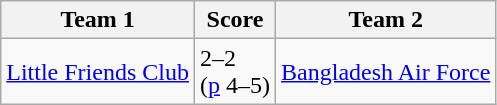<table class="wikitable">
<tr>
<th align=centre>Team 1</th>
<th align=centre>Score</th>
<th align=centre>Team 2</th>
</tr>
<tr>
<td><a href='#'>Little Friends Club</a></td>
<td>2–2<br>(<a href='#'>p</a> 4–5)</td>
<td><a href='#'>Bangladesh Air Force</a></td>
</tr>
</table>
